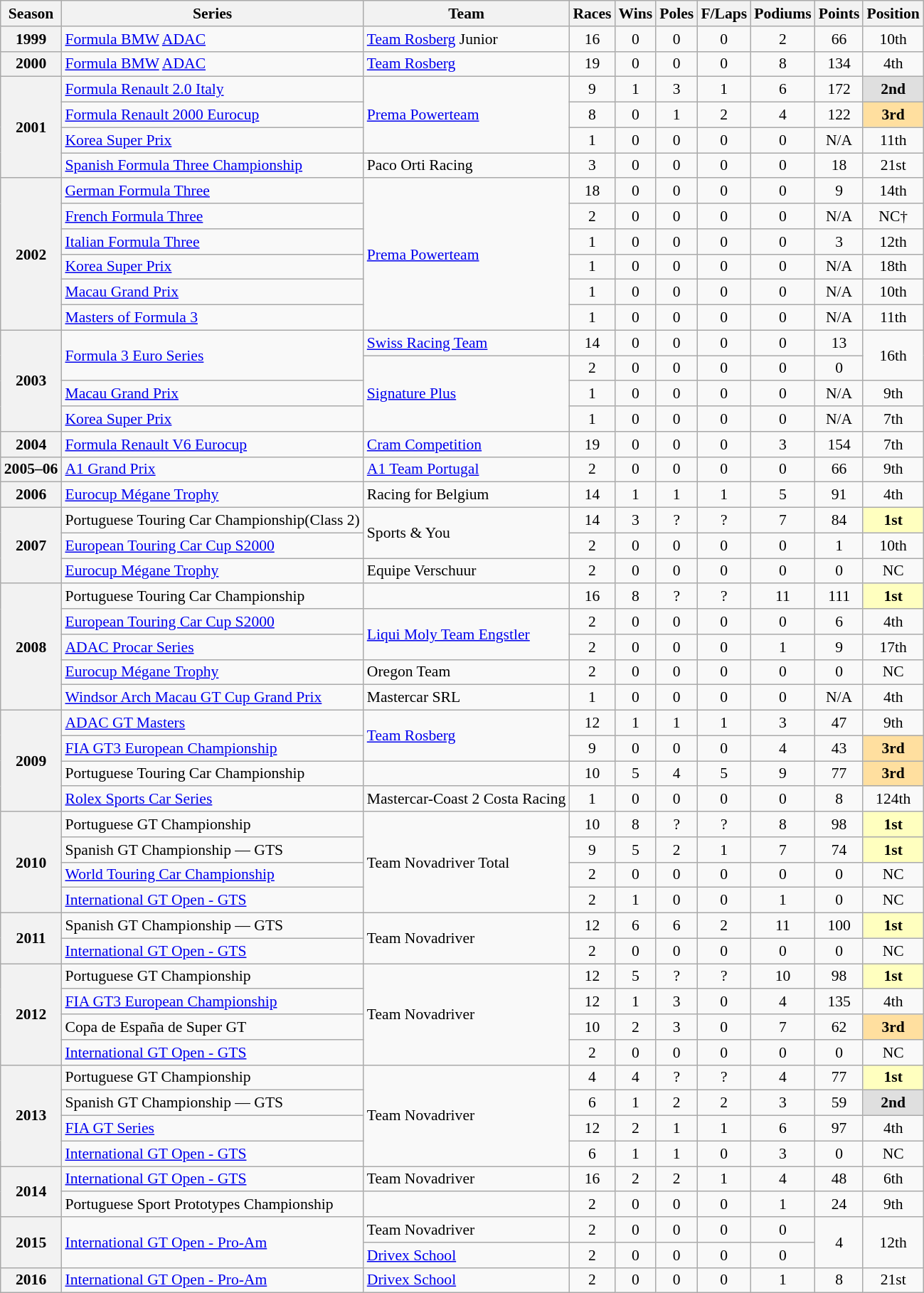<table class="wikitable" style="font-size: 90%; text-align:center">
<tr>
<th>Season</th>
<th>Series</th>
<th>Team</th>
<th>Races</th>
<th>Wins</th>
<th>Poles</th>
<th>F/Laps</th>
<th>Podiums</th>
<th>Points</th>
<th>Position</th>
</tr>
<tr>
<th>1999</th>
<td align=left><a href='#'>Formula BMW</a> <a href='#'>ADAC</a></td>
<td align=left><a href='#'>Team Rosberg</a> Junior</td>
<td>16</td>
<td>0</td>
<td>0</td>
<td>0</td>
<td>2</td>
<td>66</td>
<td>10th</td>
</tr>
<tr>
<th>2000</th>
<td align=left><a href='#'>Formula BMW</a> <a href='#'>ADAC</a></td>
<td align=left><a href='#'>Team Rosberg</a></td>
<td>19</td>
<td>0</td>
<td>0</td>
<td>0</td>
<td>8</td>
<td>134</td>
<td>4th</td>
</tr>
<tr>
<th rowspan=4>2001</th>
<td align=left><a href='#'>Formula Renault 2.0 Italy</a></td>
<td align=left rowspan=3><a href='#'>Prema Powerteam</a></td>
<td>9</td>
<td>1</td>
<td>3</td>
<td>1</td>
<td>6</td>
<td>172</td>
<td style="background:#DFDFDF;"><strong>2nd</strong></td>
</tr>
<tr>
<td align=left><a href='#'>Formula Renault 2000 Eurocup</a></td>
<td>8</td>
<td>0</td>
<td>1</td>
<td>2</td>
<td>4</td>
<td>122</td>
<td style="background:#FFDF9F;"><strong>3rd</strong></td>
</tr>
<tr>
<td align=left><a href='#'>Korea Super Prix</a></td>
<td>1</td>
<td>0</td>
<td>0</td>
<td>0</td>
<td>0</td>
<td>N/A</td>
<td>11th</td>
</tr>
<tr>
<td align=left><a href='#'>Spanish Formula Three Championship</a></td>
<td align=left>Paco Orti Racing</td>
<td>3</td>
<td>0</td>
<td>0</td>
<td>0</td>
<td>0</td>
<td>18</td>
<td>21st</td>
</tr>
<tr>
<th rowspan=6>2002</th>
<td align=left><a href='#'>German Formula Three</a></td>
<td align=left rowspan=6><a href='#'>Prema Powerteam</a></td>
<td>18</td>
<td>0</td>
<td>0</td>
<td>0</td>
<td>0</td>
<td>9</td>
<td>14th</td>
</tr>
<tr>
<td align=left><a href='#'>French Formula Three</a></td>
<td>2</td>
<td>0</td>
<td>0</td>
<td>0</td>
<td>0</td>
<td>N/A</td>
<td>NC†</td>
</tr>
<tr>
<td align=left><a href='#'>Italian Formula Three</a></td>
<td>1</td>
<td>0</td>
<td>0</td>
<td>0</td>
<td>0</td>
<td>3</td>
<td>12th</td>
</tr>
<tr>
<td align=left><a href='#'>Korea Super Prix</a></td>
<td>1</td>
<td>0</td>
<td>0</td>
<td>0</td>
<td>0</td>
<td>N/A</td>
<td>18th</td>
</tr>
<tr>
<td align=left><a href='#'>Macau Grand Prix</a></td>
<td>1</td>
<td>0</td>
<td>0</td>
<td>0</td>
<td>0</td>
<td>N/A</td>
<td>10th</td>
</tr>
<tr>
<td align=left><a href='#'>Masters of Formula 3</a></td>
<td>1</td>
<td>0</td>
<td>0</td>
<td>0</td>
<td>0</td>
<td>N/A</td>
<td>11th</td>
</tr>
<tr>
<th rowspan=4>2003</th>
<td align=left rowspan=2><a href='#'>Formula 3 Euro Series</a></td>
<td align=left><a href='#'>Swiss Racing Team</a></td>
<td>14</td>
<td>0</td>
<td>0</td>
<td>0</td>
<td>0</td>
<td>13</td>
<td rowspan=2>16th</td>
</tr>
<tr>
<td align=left rowspan=3><a href='#'>Signature Plus</a></td>
<td>2</td>
<td>0</td>
<td>0</td>
<td>0</td>
<td>0</td>
<td>0</td>
</tr>
<tr>
<td align=left><a href='#'>Macau Grand Prix</a></td>
<td>1</td>
<td>0</td>
<td>0</td>
<td>0</td>
<td>0</td>
<td>N/A</td>
<td>9th</td>
</tr>
<tr>
<td align=left><a href='#'>Korea Super Prix</a></td>
<td>1</td>
<td>0</td>
<td>0</td>
<td>0</td>
<td>0</td>
<td>N/A</td>
<td>7th</td>
</tr>
<tr>
<th>2004</th>
<td align=left><a href='#'>Formula Renault V6 Eurocup</a></td>
<td align=left><a href='#'>Cram Competition</a></td>
<td>19</td>
<td>0</td>
<td>0</td>
<td>0</td>
<td>3</td>
<td>154</td>
<td>7th</td>
</tr>
<tr>
<th>2005–06</th>
<td align=left><a href='#'>A1 Grand Prix</a></td>
<td align=left><a href='#'>A1 Team Portugal</a></td>
<td>2</td>
<td>0</td>
<td>0</td>
<td>0</td>
<td>0</td>
<td>66</td>
<td>9th</td>
</tr>
<tr>
<th>2006</th>
<td align=left><a href='#'>Eurocup Mégane Trophy</a></td>
<td align=left>Racing for Belgium</td>
<td>14</td>
<td>1</td>
<td>1</td>
<td>1</td>
<td>5</td>
<td>91</td>
<td>4th</td>
</tr>
<tr>
<th rowspan=3>2007</th>
<td align=left>Portuguese Touring Car Championship(Class 2)</td>
<td align=left rowspan=2>Sports & You</td>
<td>14</td>
<td>3</td>
<td>?</td>
<td>?</td>
<td>7</td>
<td>84</td>
<td style="background:#FFFFBF;"><strong>1st</strong></td>
</tr>
<tr>
<td align=left><a href='#'>European Touring Car Cup S2000</a></td>
<td>2</td>
<td>0</td>
<td>0</td>
<td>0</td>
<td>0</td>
<td>1</td>
<td>10th</td>
</tr>
<tr>
<td align=left><a href='#'>Eurocup Mégane Trophy</a></td>
<td align=left>Equipe Verschuur</td>
<td>2</td>
<td>0</td>
<td>0</td>
<td>0</td>
<td>0</td>
<td>0</td>
<td>NC</td>
</tr>
<tr>
<th rowspan=5>2008</th>
<td align=left>Portuguese Touring Car Championship</td>
<td></td>
<td>16</td>
<td>8</td>
<td>?</td>
<td>?</td>
<td>11</td>
<td>111</td>
<td style="background:#FFFFBF;"><strong>1st</strong></td>
</tr>
<tr>
<td align=left><a href='#'>European Touring Car Cup S2000</a></td>
<td align=left rowspan=2><a href='#'>Liqui Moly Team Engstler</a></td>
<td>2</td>
<td>0</td>
<td>0</td>
<td>0</td>
<td>0</td>
<td>6</td>
<td>4th</td>
</tr>
<tr>
<td align=left><a href='#'>ADAC Procar Series</a></td>
<td>2</td>
<td>0</td>
<td>0</td>
<td>0</td>
<td>1</td>
<td>9</td>
<td>17th</td>
</tr>
<tr>
<td align=left><a href='#'>Eurocup Mégane Trophy</a></td>
<td align=left>Oregon Team</td>
<td>2</td>
<td>0</td>
<td>0</td>
<td>0</td>
<td>0</td>
<td>0</td>
<td>NC</td>
</tr>
<tr>
<td align=left><a href='#'>Windsor Arch Macau GT Cup Grand Prix</a></td>
<td align=left>Mastercar SRL</td>
<td>1</td>
<td>0</td>
<td>0</td>
<td>0</td>
<td>0</td>
<td>N/A</td>
<td>4th</td>
</tr>
<tr>
<th rowspan=4>2009</th>
<td align=left><a href='#'>ADAC GT Masters</a></td>
<td align=left rowspan=2><a href='#'>Team Rosberg</a></td>
<td>12</td>
<td>1</td>
<td>1</td>
<td>1</td>
<td>3</td>
<td>47</td>
<td>9th</td>
</tr>
<tr>
<td align=left><a href='#'>FIA GT3 European Championship</a></td>
<td>9</td>
<td>0</td>
<td>0</td>
<td>0</td>
<td>4</td>
<td>43</td>
<td style="background:#FFDF9F;"><strong>3rd</strong></td>
</tr>
<tr>
<td align=left>Portuguese Touring Car Championship</td>
<td></td>
<td>10</td>
<td>5</td>
<td>4</td>
<td>5</td>
<td>9</td>
<td>77</td>
<td style="background:#FFDF9F;"><strong>3rd</strong></td>
</tr>
<tr>
<td align=left><a href='#'>Rolex Sports Car Series</a></td>
<td align=left>Mastercar-Coast 2 Costa Racing</td>
<td>1</td>
<td>0</td>
<td>0</td>
<td>0</td>
<td>0</td>
<td>8</td>
<td>124th</td>
</tr>
<tr>
<th rowspan=4>2010</th>
<td align=left>Portuguese GT Championship</td>
<td align=left rowspan=4>Team Novadriver Total</td>
<td>10</td>
<td>8</td>
<td>?</td>
<td>?</td>
<td>8</td>
<td>98</td>
<td style="background:#FFFFBF;"><strong>1st</strong></td>
</tr>
<tr>
<td align=left>Spanish GT Championship — GTS</td>
<td>9</td>
<td>5</td>
<td>2</td>
<td>1</td>
<td>7</td>
<td>74</td>
<td style="background:#FFFFBF;"><strong>1st</strong></td>
</tr>
<tr>
<td align=left><a href='#'>World Touring Car Championship</a></td>
<td>2</td>
<td>0</td>
<td>0</td>
<td>0</td>
<td>0</td>
<td>0</td>
<td>NC</td>
</tr>
<tr>
<td align=left><a href='#'>International GT Open - GTS</a></td>
<td>2</td>
<td>1</td>
<td>0</td>
<td>0</td>
<td>1</td>
<td>0</td>
<td>NC</td>
</tr>
<tr>
<th rowspan=2>2011</th>
<td align=left>Spanish GT Championship — GTS</td>
<td align=left rowspan=2>Team Novadriver</td>
<td>12</td>
<td>6</td>
<td>6</td>
<td>2</td>
<td>11</td>
<td>100</td>
<td style="background:#FFFFBF;"><strong>1st</strong></td>
</tr>
<tr>
<td align=left><a href='#'>International GT Open - GTS</a></td>
<td>2</td>
<td>0</td>
<td>0</td>
<td>0</td>
<td>0</td>
<td>0</td>
<td>NC</td>
</tr>
<tr>
<th rowspan=4>2012</th>
<td align=left>Portuguese GT Championship</td>
<td align=left rowspan=4>Team Novadriver</td>
<td>12</td>
<td>5</td>
<td>?</td>
<td>?</td>
<td>10</td>
<td>98</td>
<td style="background:#FFFFBF;"><strong>1st</strong></td>
</tr>
<tr>
<td align=left><a href='#'>FIA GT3 European Championship</a></td>
<td>12</td>
<td>1</td>
<td>3</td>
<td>0</td>
<td>4</td>
<td>135</td>
<td>4th</td>
</tr>
<tr>
<td align=left>Copa de España de Super GT</td>
<td>10</td>
<td>2</td>
<td>3</td>
<td>0</td>
<td>7</td>
<td>62</td>
<td style="background:#FFDF9F;"><strong>3rd</strong></td>
</tr>
<tr>
<td align=left><a href='#'>International GT Open - GTS</a></td>
<td>2</td>
<td>0</td>
<td>0</td>
<td>0</td>
<td>0</td>
<td>0</td>
<td>NC</td>
</tr>
<tr>
<th rowspan=4>2013</th>
<td align=left>Portuguese GT Championship</td>
<td align=left rowspan=4>Team Novadriver</td>
<td>4</td>
<td>4</td>
<td>?</td>
<td>?</td>
<td>4</td>
<td>77</td>
<td style="background:#FFFFBF;"><strong>1st</strong></td>
</tr>
<tr>
<td align=left>Spanish GT Championship — GTS</td>
<td>6</td>
<td>1</td>
<td>2</td>
<td>2</td>
<td>3</td>
<td>59</td>
<td style="background:#DFDFDF;"><strong>2nd</strong></td>
</tr>
<tr>
<td align=left><a href='#'>FIA GT Series</a></td>
<td>12</td>
<td>2</td>
<td>1</td>
<td>1</td>
<td>6</td>
<td>97</td>
<td>4th</td>
</tr>
<tr>
<td align=left><a href='#'>International GT Open - GTS</a></td>
<td>6</td>
<td>1</td>
<td>1</td>
<td>0</td>
<td>3</td>
<td>0</td>
<td>NC</td>
</tr>
<tr>
<th rowspan="2">2014</th>
<td align=left><a href='#'>International GT Open - GTS</a></td>
<td align=left>Team Novadriver</td>
<td>16</td>
<td>2</td>
<td>2</td>
<td>1</td>
<td>4</td>
<td>48</td>
<td>6th</td>
</tr>
<tr>
<td align=left>Portuguese Sport Prototypes Championship</td>
<td></td>
<td>2</td>
<td>0</td>
<td>0</td>
<td>0</td>
<td>1</td>
<td>24</td>
<td>9th</td>
</tr>
<tr>
<th rowspan="2">2015</th>
<td align=left rowspan=2><a href='#'>International GT Open - Pro-Am</a></td>
<td align=left>Team Novadriver</td>
<td>2</td>
<td>0</td>
<td>0</td>
<td>0</td>
<td>0</td>
<td rowspan="2">4</td>
<td rowspan="2">12th</td>
</tr>
<tr>
<td align=left><a href='#'>Drivex School</a></td>
<td>2</td>
<td>0</td>
<td>0</td>
<td>0</td>
<td>0</td>
</tr>
<tr>
<th>2016</th>
<td align=left><a href='#'>International GT Open - Pro-Am</a></td>
<td align=left><a href='#'>Drivex School</a></td>
<td>2</td>
<td>0</td>
<td>0</td>
<td>0</td>
<td>1</td>
<td>8</td>
<td>21st</td>
</tr>
</table>
